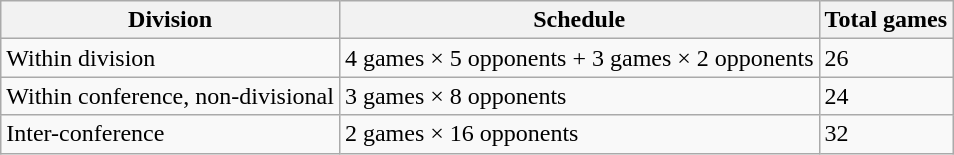<table class = "wikitable">
<tr>
<th scope=col>Division</th>
<th scope=col>Schedule</th>
<th scope=col>Total games</th>
</tr>
<tr>
<td>Within division</td>
<td>4 games × 5 opponents + 3 games × 2 opponents</td>
<td>26</td>
</tr>
<tr>
<td>Within conference, non-divisional</td>
<td>3 games × 8 opponents</td>
<td>24</td>
</tr>
<tr>
<td>Inter-conference</td>
<td>2 games × 16 opponents</td>
<td>32</td>
</tr>
</table>
